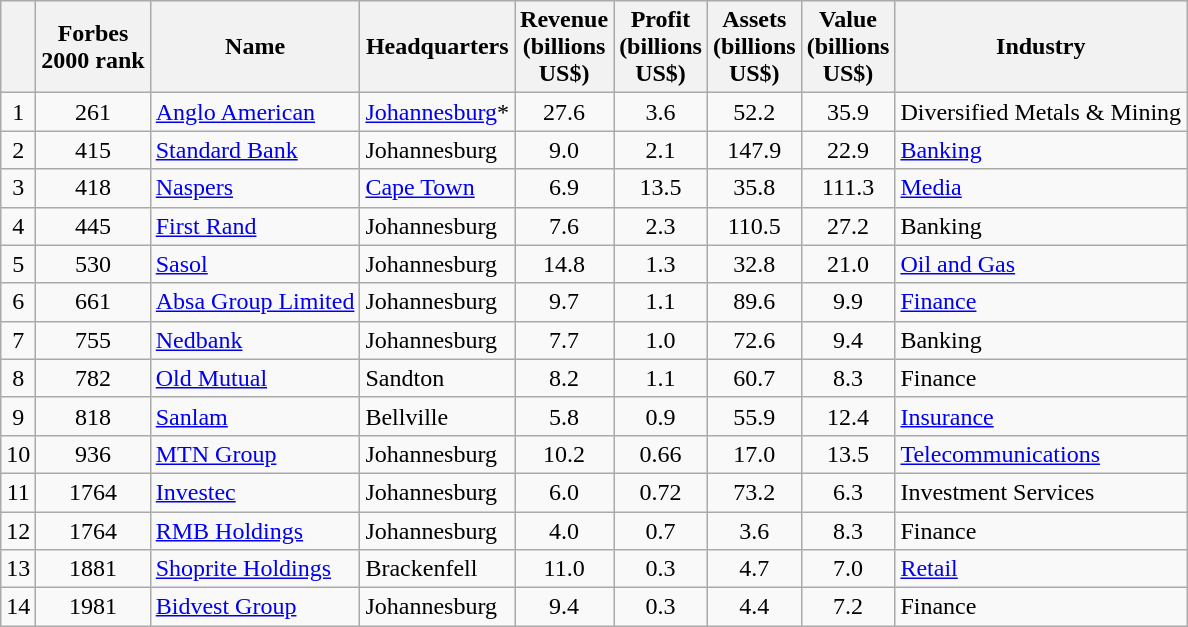<table class="wikitable sortable" style="text-align:center;">
<tr>
<th><br><br><br></th>
<th align="center">Forbes <br>2000 rank</th>
<th align="center">Name</th>
<th align="center">Headquarters</th>
<th align="center">Revenue<br>(billions <br>US$)</th>
<th align="center">Profit<br>(billions <br>US$)</th>
<th align="center">Assets<br>(billions <br>US$)</th>
<th align="center">Value<br>(billions <br>US$)</th>
<th align="center">Industry</th>
</tr>
<tr>
<td>1</td>
<td>261</td>
<td align="left"><a href='#'>Anglo American</a></td>
<td align="left"><a href='#'>Johannesburg</a>*</td>
<td>27.6</td>
<td>3.6</td>
<td>52.2</td>
<td>35.9</td>
<td align="left">Diversified Metals & Mining</td>
</tr>
<tr>
<td>2</td>
<td>415</td>
<td align="left"><a href='#'>Standard Bank</a></td>
<td align="left">Johannesburg</td>
<td>9.0</td>
<td>2.1</td>
<td>147.9</td>
<td>22.9</td>
<td align="left"><a href='#'>Banking</a></td>
</tr>
<tr>
<td>3</td>
<td>418</td>
<td align="left"><a href='#'>Naspers</a></td>
<td align="left"><a href='#'>Cape Town</a></td>
<td>6.9</td>
<td>13.5</td>
<td>35.8</td>
<td>111.3</td>
<td align="left"><a href='#'>Media</a></td>
</tr>
<tr>
<td>4</td>
<td>445</td>
<td align="left"><a href='#'>First Rand</a></td>
<td align="left">Johannesburg</td>
<td>7.6</td>
<td>2.3</td>
<td>110.5</td>
<td>27.2</td>
<td align="left">Banking</td>
</tr>
<tr>
<td>5</td>
<td>530</td>
<td align="left"><a href='#'>Sasol</a></td>
<td align="left">Johannesburg</td>
<td>14.8</td>
<td>1.3</td>
<td>32.8</td>
<td>21.0</td>
<td align="left"><a href='#'>Oil and Gas</a></td>
</tr>
<tr>
<td>6</td>
<td>661</td>
<td align="left"><a href='#'>Absa Group Limited</a></td>
<td align="left">Johannesburg</td>
<td>9.7</td>
<td>1.1</td>
<td>89.6</td>
<td>9.9</td>
<td align="left"><a href='#'>Finance</a></td>
</tr>
<tr>
<td>7</td>
<td>755</td>
<td align="left"><a href='#'>Nedbank</a></td>
<td align="left">Johannesburg</td>
<td>7.7</td>
<td>1.0</td>
<td>72.6</td>
<td>9.4</td>
<td align="left">Banking</td>
</tr>
<tr>
<td>8</td>
<td>782</td>
<td align="left"><a href='#'>Old Mutual</a></td>
<td align="left">Sandton</td>
<td>8.2</td>
<td>1.1</td>
<td>60.7</td>
<td>8.3</td>
<td align="left">Finance</td>
</tr>
<tr>
<td>9</td>
<td>818</td>
<td align="left"><a href='#'>Sanlam</a></td>
<td align="left">Bellville</td>
<td>5.8</td>
<td>0.9</td>
<td>55.9</td>
<td>12.4</td>
<td align="left"><a href='#'>Insurance</a></td>
</tr>
<tr>
<td>10</td>
<td>936</td>
<td align="left"><a href='#'>MTN Group</a></td>
<td align="left">Johannesburg</td>
<td>10.2</td>
<td>0.66</td>
<td>17.0</td>
<td>13.5</td>
<td align="left"><a href='#'>Telecommunications</a></td>
</tr>
<tr>
<td>11</td>
<td>1764</td>
<td align="left"><a href='#'>Investec</a></td>
<td align="left">Johannesburg</td>
<td>6.0</td>
<td>0.72</td>
<td>73.2</td>
<td>6.3</td>
<td align="left">Investment Services</td>
</tr>
<tr>
<td>12</td>
<td>1764</td>
<td align="left"><a href='#'>RMB Holdings</a></td>
<td align="left">Johannesburg</td>
<td>4.0</td>
<td>0.7</td>
<td>3.6</td>
<td>8.3</td>
<td align="left">Finance</td>
</tr>
<tr>
<td>13</td>
<td>1881</td>
<td align="left"><a href='#'>Shoprite Holdings</a></td>
<td align="left">Brackenfell</td>
<td>11.0</td>
<td>0.3</td>
<td>4.7</td>
<td>7.0</td>
<td align="left"><a href='#'>Retail</a></td>
</tr>
<tr>
<td>14</td>
<td>1981</td>
<td align="left"><a href='#'>Bidvest Group</a></td>
<td align="left">Johannesburg</td>
<td>9.4</td>
<td>0.3</td>
<td>4.4</td>
<td>7.2</td>
<td align="left">Finance</td>
</tr>
</table>
